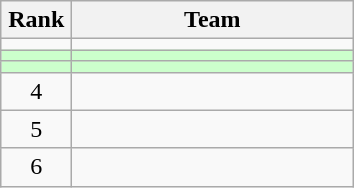<table class="wikitable" style="text-align: center;">
<tr>
<th width=40>Rank</th>
<th width=180>Team</th>
</tr>
<tr>
<td></td>
<td></td>
</tr>
<tr bgcolor=ccffcc>
<td></td>
<td></td>
</tr>
<tr bgcolor=ccffcc>
<td></td>
<td></td>
</tr>
<tr>
<td>4</td>
<td></td>
</tr>
<tr>
<td>5</td>
<td></td>
</tr>
<tr>
<td>6</td>
<td></td>
</tr>
</table>
